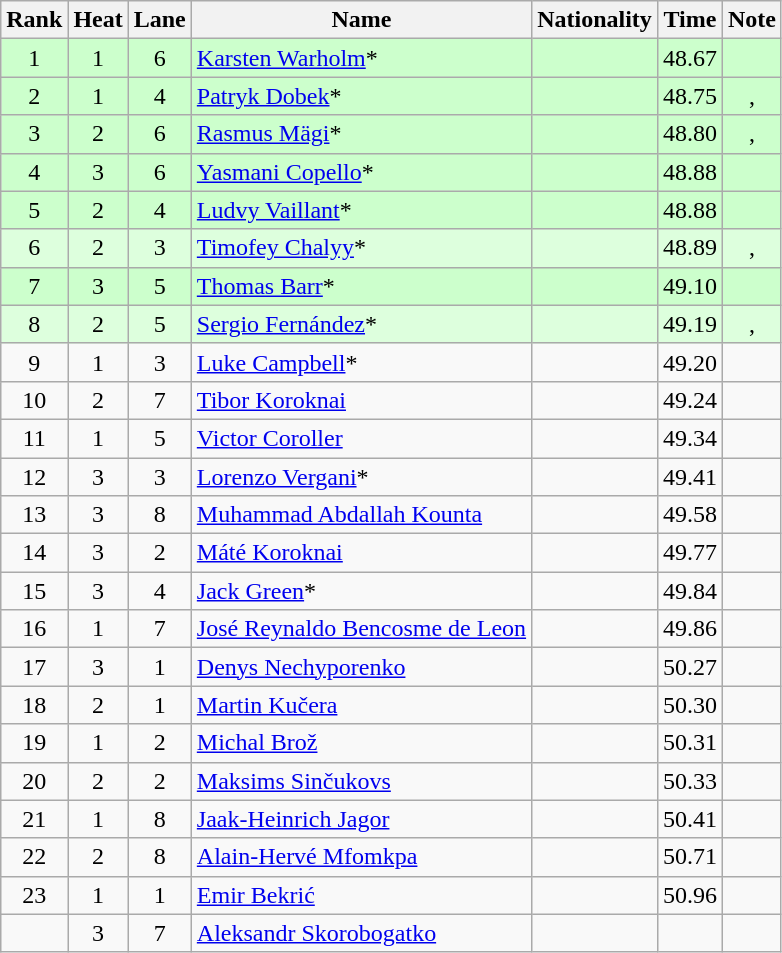<table class="wikitable sortable" style="text-align:center">
<tr>
<th>Rank</th>
<th>Heat</th>
<th>Lane</th>
<th>Name</th>
<th>Nationality</th>
<th>Time</th>
<th>Note</th>
</tr>
<tr bgcolor=ccffcc>
<td>1</td>
<td>1</td>
<td>6</td>
<td align=left><a href='#'>Karsten Warholm</a>*</td>
<td align=left></td>
<td>48.67</td>
<td></td>
</tr>
<tr bgcolor=ccffcc>
<td>2</td>
<td>1</td>
<td>4</td>
<td align=left><a href='#'>Patryk Dobek</a>*</td>
<td align=left></td>
<td>48.75</td>
<td>, </td>
</tr>
<tr bgcolor=ccffcc>
<td>3</td>
<td>2</td>
<td>6</td>
<td align=left><a href='#'>Rasmus Mägi</a>*</td>
<td align=left></td>
<td>48.80</td>
<td>, </td>
</tr>
<tr bgcolor=ccffcc>
<td>4</td>
<td>3</td>
<td>6</td>
<td align=left><a href='#'>Yasmani Copello</a>*</td>
<td align=left></td>
<td>48.88</td>
<td></td>
</tr>
<tr bgcolor=ccffcc>
<td>5</td>
<td>2</td>
<td>4</td>
<td align=left><a href='#'>Ludvy Vaillant</a>*</td>
<td align=left></td>
<td>48.88</td>
<td></td>
</tr>
<tr bgcolor=ddffdd>
<td>6</td>
<td>2</td>
<td>3</td>
<td align=left><a href='#'>Timofey Chalyy</a>*</td>
<td align=left></td>
<td>48.89</td>
<td>, </td>
</tr>
<tr bgcolor=ccffcc>
<td>7</td>
<td>3</td>
<td>5</td>
<td align=left><a href='#'>Thomas Barr</a>*</td>
<td align=left></td>
<td>49.10</td>
<td></td>
</tr>
<tr bgcolor=ddffdd>
<td>8</td>
<td>2</td>
<td>5</td>
<td align=left><a href='#'>Sergio Fernández</a>*</td>
<td align=left></td>
<td>49.19</td>
<td>, </td>
</tr>
<tr>
<td>9</td>
<td>1</td>
<td>3</td>
<td align=left><a href='#'>Luke Campbell</a>*</td>
<td align=left></td>
<td>49.20</td>
<td></td>
</tr>
<tr>
<td>10</td>
<td>2</td>
<td>7</td>
<td align=left><a href='#'>Tibor Koroknai</a></td>
<td align=left></td>
<td>49.24</td>
<td></td>
</tr>
<tr>
<td>11</td>
<td>1</td>
<td>5</td>
<td align=left><a href='#'>Victor Coroller</a></td>
<td align=left></td>
<td>49.34</td>
<td></td>
</tr>
<tr>
<td>12</td>
<td>3</td>
<td>3</td>
<td align=left><a href='#'>Lorenzo Vergani</a>*</td>
<td align=left></td>
<td>49.41</td>
<td></td>
</tr>
<tr>
<td>13</td>
<td>3</td>
<td>8</td>
<td align=left><a href='#'>Muhammad Abdallah Kounta</a></td>
<td align=left></td>
<td>49.58</td>
<td></td>
</tr>
<tr>
<td>14</td>
<td>3</td>
<td>2</td>
<td align=left><a href='#'>Máté Koroknai</a></td>
<td align=left></td>
<td>49.77</td>
<td></td>
</tr>
<tr>
<td>15</td>
<td>3</td>
<td>4</td>
<td align=left><a href='#'>Jack Green</a>*</td>
<td align=left></td>
<td>49.84</td>
<td></td>
</tr>
<tr>
<td>16</td>
<td>1</td>
<td>7</td>
<td align=left><a href='#'>José Reynaldo Bencosme de Leon</a></td>
<td align=left></td>
<td>49.86</td>
<td></td>
</tr>
<tr>
<td>17</td>
<td>3</td>
<td>1</td>
<td align=left><a href='#'>Denys Nechyporenko</a></td>
<td align=left></td>
<td>50.27</td>
<td></td>
</tr>
<tr>
<td>18</td>
<td>2</td>
<td>1</td>
<td align=left><a href='#'>Martin Kučera</a></td>
<td align=left></td>
<td>50.30</td>
<td></td>
</tr>
<tr>
<td>19</td>
<td>1</td>
<td>2</td>
<td align=left><a href='#'>Michal Brož</a></td>
<td align=left></td>
<td>50.31</td>
<td></td>
</tr>
<tr>
<td>20</td>
<td>2</td>
<td>2</td>
<td align=left><a href='#'>Maksims Sinčukovs</a></td>
<td align=left></td>
<td>50.33</td>
<td></td>
</tr>
<tr>
<td>21</td>
<td>1</td>
<td>8</td>
<td align=left><a href='#'>Jaak-Heinrich Jagor</a></td>
<td align=left></td>
<td>50.41</td>
<td></td>
</tr>
<tr>
<td>22</td>
<td>2</td>
<td>8</td>
<td align=left><a href='#'>Alain-Hervé Mfomkpa</a></td>
<td align=left></td>
<td>50.71</td>
<td></td>
</tr>
<tr>
<td>23</td>
<td>1</td>
<td>1</td>
<td align=left><a href='#'>Emir Bekrić</a></td>
<td align=left></td>
<td>50.96</td>
<td></td>
</tr>
<tr>
<td></td>
<td>3</td>
<td>7</td>
<td align=left><a href='#'>Aleksandr Skorobogatko</a></td>
<td align=left></td>
<td></td>
<td></td>
</tr>
</table>
